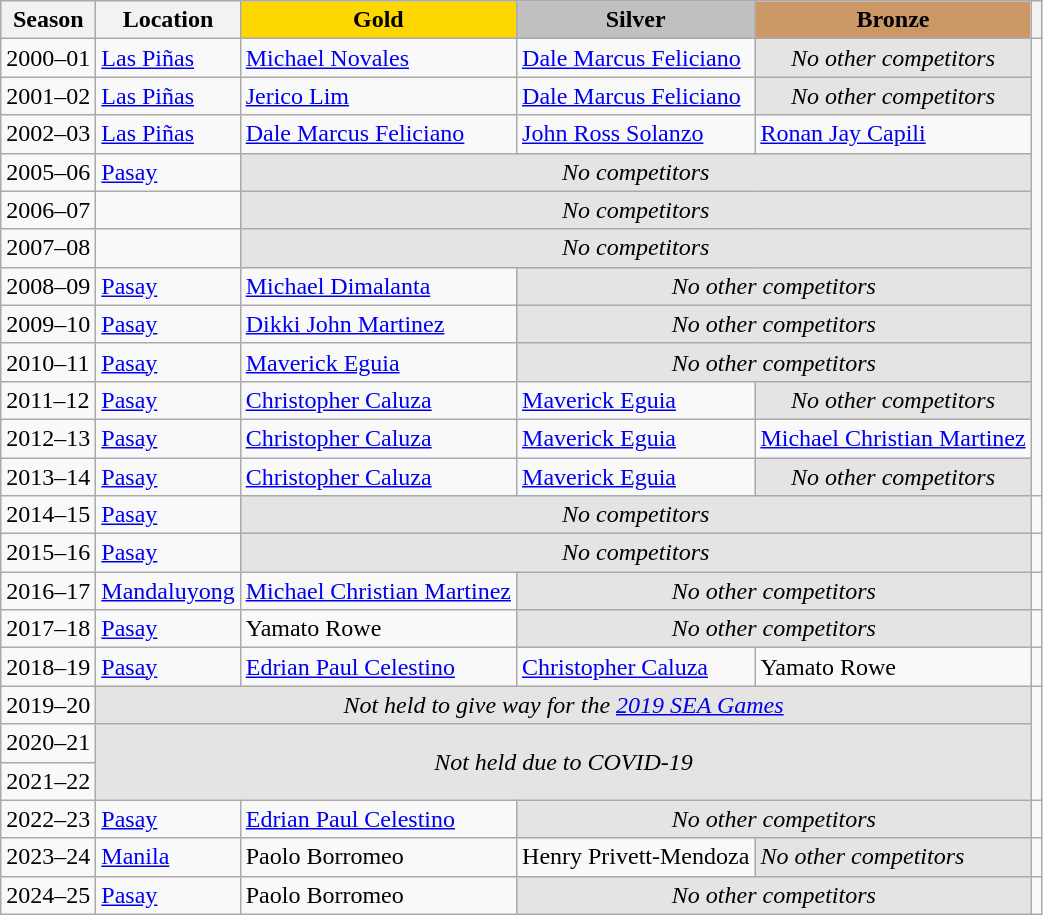<table class="wikitable">
<tr>
<th>Season</th>
<th>Location</th>
<td align=center bgcolor=gold><strong>Gold</strong></td>
<td align=center bgcolor=silver><strong>Silver</strong></td>
<td align=center bgcolor=cc9966><strong>Bronze</strong></td>
<th></th>
</tr>
<tr>
<td>2000–01</td>
<td><a href='#'>Las Piñas</a></td>
<td><a href='#'>Michael Novales</a></td>
<td><a href='#'>Dale Marcus Feliciano</a></td>
<td align=center  bgcolor="e5e4e2"><em>No other competitors</em></td>
<td rowspan=12></td>
</tr>
<tr>
<td>2001–02</td>
<td><a href='#'>Las Piñas</a></td>
<td><a href='#'>Jerico Lim</a></td>
<td><a href='#'>Dale Marcus Feliciano</a></td>
<td align=center  bgcolor="e5e4e2"><em>No other competitors</em></td>
</tr>
<tr>
<td>2002–03</td>
<td><a href='#'>Las Piñas</a></td>
<td><a href='#'>Dale Marcus Feliciano</a></td>
<td><a href='#'>John Ross Solanzo</a></td>
<td><a href='#'>Ronan Jay Capili</a></td>
</tr>
<tr>
<td>2005–06</td>
<td><a href='#'>Pasay</a></td>
<td colspan=3 align=center  bgcolor="e5e4e2"><em>No competitors</em></td>
</tr>
<tr>
<td>2006–07</td>
<td></td>
<td colspan=3 align=center  bgcolor="e5e4e2"><em>No competitors</em></td>
</tr>
<tr>
<td>2007–08</td>
<td></td>
<td colspan=3 align=center  bgcolor="e5e4e2"><em>No competitors</em></td>
</tr>
<tr>
<td>2008–09</td>
<td><a href='#'>Pasay</a></td>
<td><a href='#'>Michael Dimalanta</a></td>
<td colspan=2 align=center  bgcolor="e5e4e2"><em>No other competitors</em></td>
</tr>
<tr>
<td>2009–10</td>
<td><a href='#'>Pasay</a></td>
<td><a href='#'>Dikki John Martinez</a></td>
<td colspan=2 align=center  bgcolor="e5e4e2"><em>No other competitors</em></td>
</tr>
<tr>
<td>2010–11</td>
<td><a href='#'>Pasay</a></td>
<td><a href='#'>Maverick Eguia</a></td>
<td colspan=2 align=center  bgcolor="e5e4e2"><em>No other competitors</em></td>
</tr>
<tr>
<td>2011–12</td>
<td><a href='#'>Pasay</a></td>
<td><a href='#'>Christopher Caluza</a></td>
<td><a href='#'>Maverick Eguia</a></td>
<td align=center  bgcolor="e5e4e2"><em>No other competitors</em></td>
</tr>
<tr>
<td>2012–13</td>
<td><a href='#'>Pasay</a></td>
<td><a href='#'>Christopher Caluza</a></td>
<td><a href='#'>Maverick Eguia</a></td>
<td><a href='#'>Michael Christian Martinez</a></td>
</tr>
<tr>
<td>2013–14</td>
<td><a href='#'>Pasay</a></td>
<td><a href='#'>Christopher Caluza</a></td>
<td><a href='#'>Maverick Eguia</a></td>
<td align=center  bgcolor="e5e4e2"><em>No other competitors</em></td>
</tr>
<tr>
<td>2014–15</td>
<td><a href='#'>Pasay</a></td>
<td colspan=3 align=center bgcolor="e5e4e2"><em>No competitors</em></td>
<td></td>
</tr>
<tr>
<td>2015–16</td>
<td><a href='#'>Pasay</a></td>
<td colspan=3 align=center bgcolor="e5e4e2"><em>No competitors</em></td>
<td></td>
</tr>
<tr>
<td>2016–17</td>
<td><a href='#'>Mandaluyong</a></td>
<td><a href='#'>Michael Christian Martinez</a></td>
<td colspan=2 align=center  bgcolor="e5e4e2"><em>No other competitors</em></td>
<td></td>
</tr>
<tr>
<td>2017–18</td>
<td><a href='#'>Pasay</a></td>
<td>Yamato Rowe</td>
<td colspan=2 align=center bgcolor="e5e4e2"><em>No other competitors</em></td>
<td></td>
</tr>
<tr>
<td>2018–19</td>
<td><a href='#'>Pasay</a></td>
<td><a href='#'>Edrian Paul Celestino</a></td>
<td><a href='#'>Christopher Caluza</a></td>
<td>Yamato Rowe</td>
<td></td>
</tr>
<tr>
<td>2019–20</td>
<td colspan=4 align=center  bgcolor="e5e4e2"><em>Not held to give way for the <a href='#'>2019 SEA Games</a></em></td>
<td rowspan=3></td>
</tr>
<tr>
<td>2020–21</td>
<td colspan=4 align=center rowspan=2  bgcolor="e5e4e2"><em>Not held due to COVID-19</em></td>
</tr>
<tr>
<td>2021–22</td>
</tr>
<tr>
<td>2022–23</td>
<td><a href='#'>Pasay</a></td>
<td><a href='#'>Edrian Paul Celestino</a></td>
<td colspan=2 align=center bgcolor="e5e4e2"><em>No other competitors</em></td>
<td></td>
</tr>
<tr>
<td>2023–24</td>
<td><a href='#'>Manila</a></td>
<td>Paolo Borromeo</td>
<td>Henry Privett-Mendoza</td>
<td bgcolor="e5e4e2"><em>No other competitors</em></td>
<td></td>
</tr>
<tr>
<td>2024–25</td>
<td><a href='#'>Pasay</a></td>
<td>Paolo Borromeo</td>
<td colspan=2 align=center bgcolor="e5e4e2"><em>No other competitors</em></td>
<td></td>
</tr>
</table>
